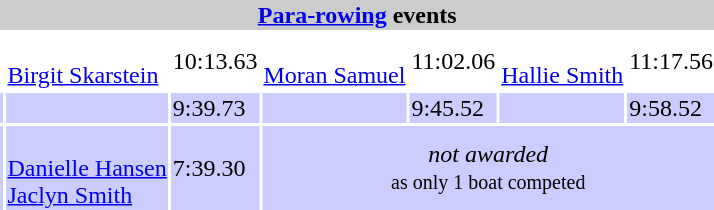<table>
<tr>
<th colspan="7" style="background-color:#CCC;"><a href='#'>Para-rowing</a> events</th>
</tr>
<tr>
<td><br></td>
<td><br><a href='#'>Birgit Skarstein</a></td>
<td>10:13.63</td>
<td><br><a href='#'>Moran Samuel</a></td>
<td>11:02.06</td>
<td><br><a href='#'>Hallie Smith</a></td>
<td>11:17.56</td>
</tr>
<tr bgcolor="#ccccff">
<td><br></td>
<td></td>
<td>9:39.73</td>
<td></td>
<td>9:45.52</td>
<td></td>
<td>9:58.52</td>
</tr>
<tr bgcolor="#ccccff">
<td><br></td>
<td><br><a href='#'>Danielle Hansen</a><br><a href='#'>Jaclyn Smith</a></td>
<td>7:39.30</td>
<td colspan="4" align=center><em>not awarded</em><br><small>as only 1 boat competed</small></td>
</tr>
</table>
